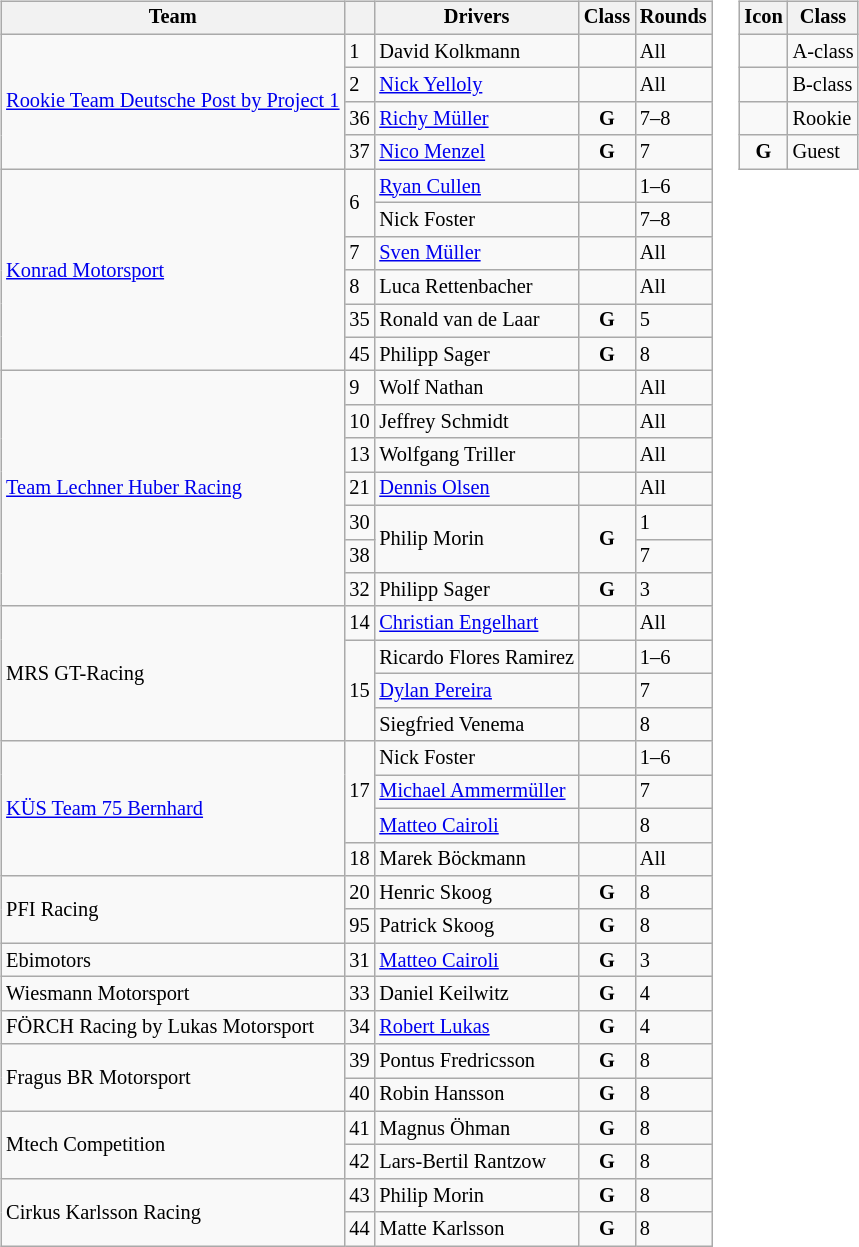<table>
<tr>
<td><br><table class="wikitable" style="font-size: 85%;">
<tr>
<th>Team</th>
<th></th>
<th>Drivers</th>
<th>Class</th>
<th>Rounds</th>
</tr>
<tr>
<td rowspan=4> <a href='#'>Rookie Team Deutsche Post by Project 1</a></td>
<td>1</td>
<td> David Kolkmann</td>
<td align=center> </td>
<td>All</td>
</tr>
<tr>
<td>2</td>
<td> <a href='#'>Nick Yelloly</a></td>
<td align=center> </td>
<td>All</td>
</tr>
<tr>
<td>36</td>
<td> <a href='#'>Richy Müller</a></td>
<td align=center><strong><span>G</span></strong></td>
<td>7–8</td>
</tr>
<tr>
<td>37</td>
<td> <a href='#'>Nico Menzel</a></td>
<td align=center><strong><span>G</span></strong></td>
<td>7</td>
</tr>
<tr>
<td rowspan=6> <a href='#'>Konrad Motorsport</a></td>
<td rowspan=2>6</td>
<td> <a href='#'>Ryan Cullen</a></td>
<td align=center> </td>
<td>1–6</td>
</tr>
<tr>
<td> Nick Foster</td>
<td align=center></td>
<td>7–8</td>
</tr>
<tr>
<td>7</td>
<td> <a href='#'>Sven Müller</a></td>
<td align=center></td>
<td>All</td>
</tr>
<tr>
<td>8</td>
<td> Luca Rettenbacher</td>
<td align=center> </td>
<td>All</td>
</tr>
<tr>
<td>35</td>
<td> Ronald van de Laar</td>
<td align=center><strong><span>G</span></strong></td>
<td>5</td>
</tr>
<tr>
<td>45</td>
<td> Philipp Sager</td>
<td align=center><strong><span>G</span></strong></td>
<td>8</td>
</tr>
<tr>
<td rowspan=7> <a href='#'>Team Lechner Huber Racing</a></td>
<td>9</td>
<td> Wolf Nathan</td>
<td align=center></td>
<td>All</td>
</tr>
<tr>
<td>10</td>
<td> Jeffrey Schmidt</td>
<td align=center></td>
<td>All</td>
</tr>
<tr>
<td>13</td>
<td> Wolfgang Triller</td>
<td align=center></td>
<td>All</td>
</tr>
<tr>
<td>21</td>
<td> <a href='#'>Dennis Olsen</a></td>
<td align=center> </td>
<td>All</td>
</tr>
<tr>
<td>30</td>
<td rowspan=2> Philip Morin</td>
<td rowspan=2 align=center><strong><span>G</span></strong></td>
<td>1</td>
</tr>
<tr>
<td>38</td>
<td>7</td>
</tr>
<tr>
<td>32</td>
<td> Philipp Sager</td>
<td align=center><strong><span>G</span></strong></td>
<td>3</td>
</tr>
<tr>
<td rowspan=4> MRS GT-Racing</td>
<td>14</td>
<td> <a href='#'>Christian Engelhart</a></td>
<td align=center></td>
<td>All</td>
</tr>
<tr>
<td rowspan=3>15</td>
<td> Ricardo Flores Ramirez</td>
<td align=center></td>
<td>1–6</td>
</tr>
<tr>
<td> <a href='#'>Dylan Pereira</a></td>
<td align=center></td>
<td>7</td>
</tr>
<tr>
<td> Siegfried Venema</td>
<td align=center></td>
<td>8</td>
</tr>
<tr>
<td rowspan=4> <a href='#'>KÜS Team 75 Bernhard</a></td>
<td rowspan=3>17</td>
<td> Nick Foster</td>
<td align=center></td>
<td>1–6</td>
</tr>
<tr>
<td> <a href='#'>Michael Ammermüller</a></td>
<td align=center></td>
<td>7</td>
</tr>
<tr>
<td> <a href='#'>Matteo Cairoli</a></td>
<td align=center></td>
<td>8</td>
</tr>
<tr>
<td>18</td>
<td> Marek Böckmann</td>
<td align=center> </td>
<td>All</td>
</tr>
<tr>
<td rowspan=2> PFI Racing</td>
<td>20</td>
<td> Henric Skoog</td>
<td align=center><strong><span>G</span></strong></td>
<td>8</td>
</tr>
<tr>
<td>95</td>
<td> Patrick Skoog</td>
<td align=center> <strong><span>G</span></strong></td>
<td>8</td>
</tr>
<tr>
<td> Ebimotors</td>
<td>31</td>
<td> <a href='#'>Matteo Cairoli</a></td>
<td align=center><strong><span>G</span></strong></td>
<td>3</td>
</tr>
<tr>
<td> Wiesmann Motorsport</td>
<td>33</td>
<td> Daniel Keilwitz</td>
<td align=center><strong><span>G</span></strong></td>
<td>4</td>
</tr>
<tr>
<td> FÖRCH Racing by Lukas Motorsport</td>
<td>34</td>
<td> <a href='#'>Robert Lukas</a></td>
<td align=center><strong><span>G</span></strong></td>
<td>4</td>
</tr>
<tr>
<td rowspan=2> Fragus BR Motorsport</td>
<td>39</td>
<td> Pontus Fredricsson</td>
<td align=center><strong><span>G</span></strong></td>
<td>8</td>
</tr>
<tr>
<td>40</td>
<td> Robin Hansson</td>
<td align=center><strong><span>G</span></strong></td>
<td>8</td>
</tr>
<tr>
<td rowspan=2> Mtech Competition</td>
<td>41</td>
<td> Magnus Öhman</td>
<td align=center> <strong><span>G</span></strong></td>
<td>8</td>
</tr>
<tr>
<td>42</td>
<td> Lars-Bertil Rantzow</td>
<td align=center> <strong><span>G</span></strong></td>
<td>8</td>
</tr>
<tr>
<td rowspan=2> Cirkus Karlsson Racing</td>
<td>43</td>
<td> Philip Morin</td>
<td align=center><strong><span>G</span></strong></td>
<td>8</td>
</tr>
<tr>
<td>44</td>
<td> Matte Karlsson</td>
<td align=center> <strong><span>G</span></strong></td>
<td>8</td>
</tr>
</table>
</td>
<td valign="top"><br><table class="wikitable" style="font-size: 85%;">
<tr>
<th>Icon</th>
<th>Class</th>
</tr>
<tr>
<td align=center></td>
<td>A-class</td>
</tr>
<tr>
<td align=center></td>
<td>B-class</td>
</tr>
<tr>
<td align=center></td>
<td>Rookie</td>
</tr>
<tr>
<td align=center><strong><span>G</span></strong></td>
<td>Guest</td>
</tr>
</table>
</td>
</tr>
</table>
